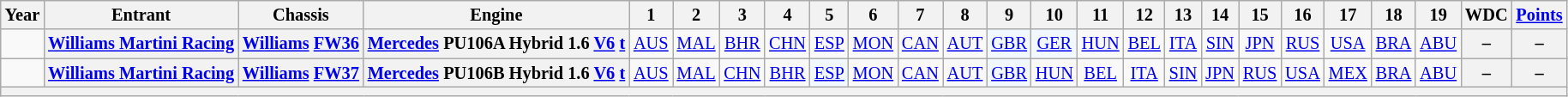<table class="wikitable" style="font-size: 85%; text-align: center">
<tr>
<th>Year</th>
<th>Entrant</th>
<th>Chassis</th>
<th>Engine</th>
<th>1</th>
<th>2</th>
<th>3</th>
<th>4</th>
<th>5</th>
<th>6</th>
<th>7</th>
<th>8</th>
<th>9</th>
<th>10</th>
<th>11</th>
<th>12</th>
<th>13</th>
<th>14</th>
<th>15</th>
<th>16</th>
<th>17</th>
<th>18</th>
<th>19</th>
<th>WDC</th>
<th><a href='#'>Points</a></th>
</tr>
<tr>
<td></td>
<th nowrap><a href='#'>Williams Martini Racing</a></th>
<th nowrap><a href='#'>Williams</a> <a href='#'>FW36</a></th>
<th nowrap><a href='#'>Mercedes</a> PU106A Hybrid 1.6 <a href='#'>V6</a> <a href='#'>t</a></th>
<td><a href='#'>AUS</a></td>
<td><a href='#'>MAL</a></td>
<td><a href='#'>BHR</a></td>
<td><a href='#'>CHN</a></td>
<td><a href='#'>ESP</a></td>
<td><a href='#'>MON</a></td>
<td><a href='#'>CAN</a></td>
<td><a href='#'>AUT</a></td>
<td style="background:#F1F8FF;"><a href='#'>GBR</a><br></td>
<td style="background:#F1F8FF;"><a href='#'>GER</a><br></td>
<td><a href='#'>HUN</a></td>
<td><a href='#'>BEL</a></td>
<td><a href='#'>ITA</a></td>
<td><a href='#'>SIN</a></td>
<td><a href='#'>JPN</a></td>
<td><a href='#'>RUS</a></td>
<td><a href='#'>USA</a></td>
<td><a href='#'>BRA</a></td>
<td><a href='#'>ABU</a></td>
<th>–</th>
<th>–</th>
</tr>
<tr>
<td></td>
<th nowrap><a href='#'>Williams Martini Racing</a></th>
<th nowrap><a href='#'>Williams</a> <a href='#'>FW37</a></th>
<th nowrap><a href='#'>Mercedes</a> PU106B Hybrid 1.6 <a href='#'>V6</a> <a href='#'>t</a></th>
<td><a href='#'>AUS</a></td>
<td><a href='#'>MAL</a></td>
<td><a href='#'>CHN</a></td>
<td><a href='#'>BHR</a></td>
<td style="background:#F1F8FF;"><a href='#'>ESP</a><br></td>
<td><a href='#'>MON</a></td>
<td><a href='#'>CAN</a></td>
<td><a href='#'>AUT</a></td>
<td style="background:#F1F8FF;"><a href='#'>GBR</a><br></td>
<td><a href='#'>HUN</a></td>
<td><a href='#'>BEL</a></td>
<td><a href='#'>ITA</a></td>
<td><a href='#'>SIN</a></td>
<td><a href='#'>JPN</a></td>
<td><a href='#'>RUS</a></td>
<td><a href='#'>USA</a></td>
<td><a href='#'>MEX</a></td>
<td><a href='#'>BRA</a></td>
<td><a href='#'>ABU</a></td>
<th>–</th>
<th>–</th>
</tr>
<tr>
<th colspan="25"></th>
</tr>
</table>
